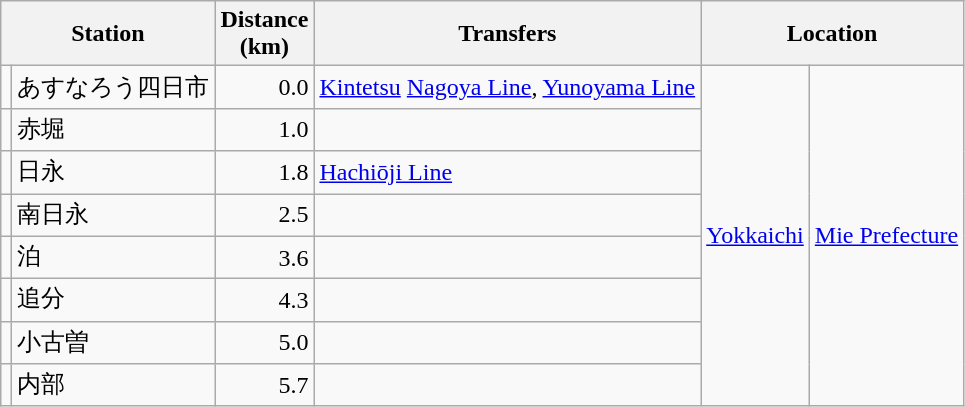<table class=wikitable>
<tr>
<th colspan="2">Station</th>
<th>Distance<br>(km)</th>
<th>Transfers</th>
<th colspan="2">Location</th>
</tr>
<tr>
<td></td>
<td>あすなろう四日市</td>
<td align=right>0.0</td>
<td><a href='#'>Kintetsu</a> <a href='#'>Nagoya Line</a>, <a href='#'>Yunoyama Line</a></td>
<td rowspan="8" style="text-align:center;"><a href='#'>Yokkaichi</a></td>
<td rowspan="8" style="text-align:center;"><a href='#'>Mie Prefecture</a></td>
</tr>
<tr>
<td></td>
<td>赤堀</td>
<td align=right>1.0</td>
<td></td>
</tr>
<tr>
<td></td>
<td>日永</td>
<td align=right>1.8</td>
<td><a href='#'>Hachiōji Line</a></td>
</tr>
<tr>
<td></td>
<td>南日永</td>
<td align=right>2.5</td>
<td></td>
</tr>
<tr>
<td></td>
<td>泊</td>
<td align=right>3.6</td>
<td></td>
</tr>
<tr>
<td></td>
<td>追分</td>
<td align=right>4.3</td>
<td></td>
</tr>
<tr>
<td></td>
<td>小古曽</td>
<td align=right>5.0</td>
<td></td>
</tr>
<tr>
<td></td>
<td>内部</td>
<td align=right>5.7</td>
<td></td>
</tr>
</table>
